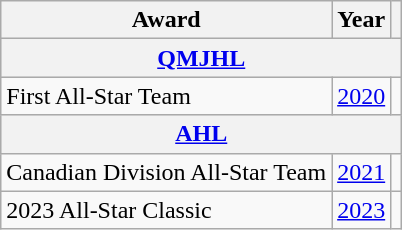<table class="wikitable">
<tr>
<th>Award</th>
<th>Year</th>
<th></th>
</tr>
<tr ALIGN="center" bgcolor="#e0e0e0">
<th colspan="3"><a href='#'>QMJHL</a></th>
</tr>
<tr>
<td>First All-Star Team</td>
<td><a href='#'>2020</a></td>
<td></td>
</tr>
<tr ALIGN="center" bgcolor="#e0e0e0">
<th colspan="3"><a href='#'>AHL</a></th>
</tr>
<tr>
<td>Canadian Division All-Star Team</td>
<td><a href='#'>2021</a></td>
<td></td>
</tr>
<tr>
<td>2023 All-Star Classic</td>
<td><a href='#'>2023</a></td>
<td></td>
</tr>
</table>
